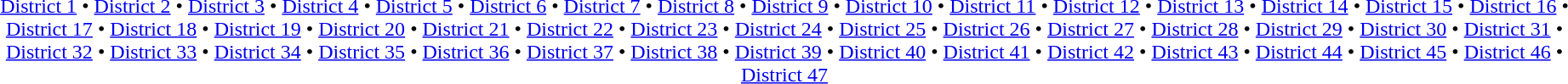<table id=toc class=toc summary=Contents>
<tr>
<td align=center><br><a href='#'>District 1</a> • <a href='#'>District 2</a> • <a href='#'>District 3</a> • <a href='#'>District 4</a> • <a href='#'>District 5</a> • <a href='#'>District 6</a> • <a href='#'>District 7</a> • <a href='#'>District 8</a> • <a href='#'>District 9</a> • <a href='#'>District 10</a> • <a href='#'>District 11</a> •
<a href='#'>District 12</a> • <a href='#'>District 13</a> • <a href='#'>District 14</a> •
<a href='#'>District 15</a> • <a href='#'>District 16</a> • <a href='#'>District 17</a> •
<a href='#'>District 18</a> • <a href='#'>District 19</a> • <a href='#'>District 20</a> • <a href='#'>District 21</a> • <a href='#'>District 22</a> • <a href='#'>District 23</a> • <a href='#'>District 24</a> • <a href='#'>District 25</a> • <a href='#'>District 26</a> • <a href='#'>District 27</a> • <a href='#'>District 28</a> • <a href='#'>District 29</a> • <a href='#'>District 30</a> • <a href='#'>District 31</a> • <a href='#'>District 32</a> • <a href='#'>District 33</a> • <a href='#'>District 34</a> • <a href='#'>District 35</a> • <a href='#'>District 36</a> • <a href='#'>District 37</a> • <a href='#'>District 38</a> • <a href='#'>District 39</a> • <a href='#'>District 40</a> • <a href='#'>District 41</a> • <a href='#'>District 42</a> • <a href='#'>District 43</a> • <a href='#'>District 44</a> • <a href='#'>District 45</a> • <a href='#'>District 46</a> • <a href='#'>District 47</a></td>
</tr>
</table>
